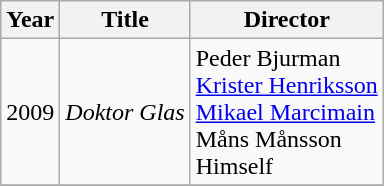<table class="wikitable">
<tr>
<th>Year</th>
<th>Title</th>
<th>Director</th>
</tr>
<tr>
<td>2009</td>
<td><em>Doktor Glas</em></td>
<td>Peder Bjurman<br><a href='#'>Krister Henriksson</a><br><a href='#'>Mikael Marcimain</a><br>Måns Månsson<br>Himself</td>
</tr>
<tr>
</tr>
</table>
